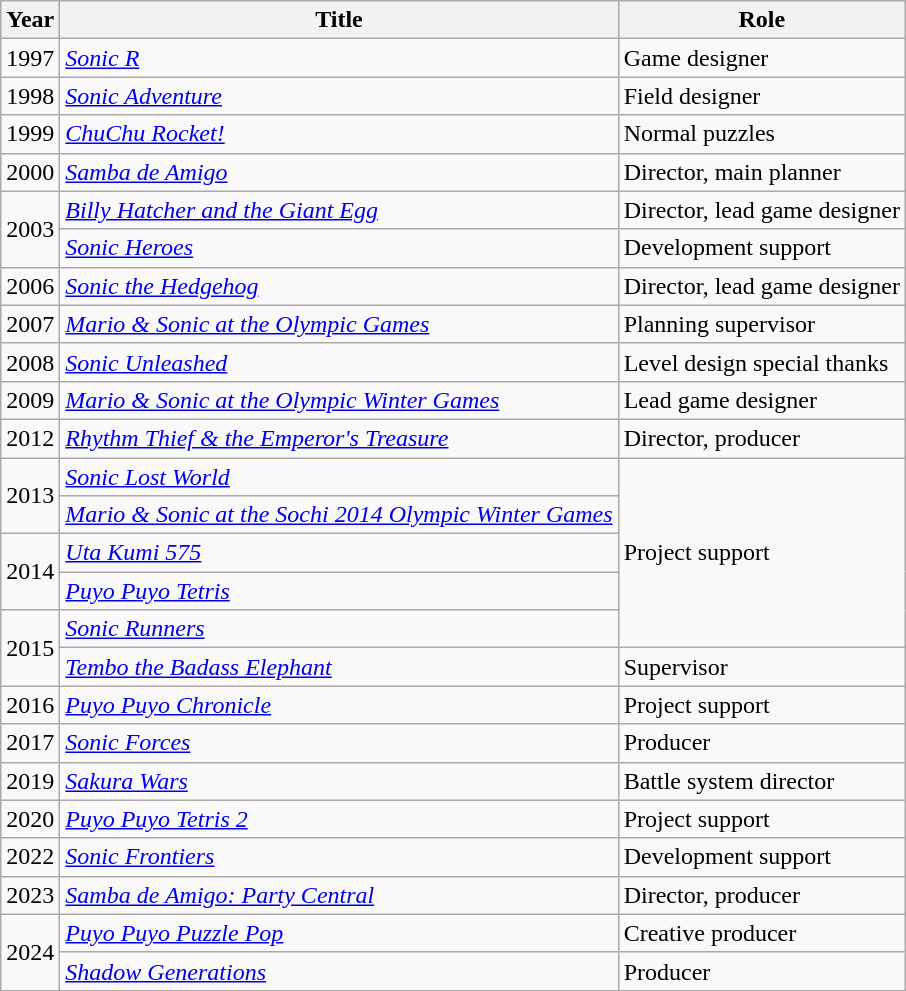<table class="wikitable sortable">
<tr>
<th scope="col">Year</th>
<th scope="col">Title</th>
<th scope="col">Role</th>
</tr>
<tr>
<td>1997</td>
<td><em><a href='#'>Sonic R</a></em></td>
<td>Game designer</td>
</tr>
<tr>
<td>1998</td>
<td><em><a href='#'>Sonic Adventure</a></em></td>
<td>Field designer</td>
</tr>
<tr>
<td>1999</td>
<td><em><a href='#'>ChuChu Rocket!</a></em></td>
<td>Normal puzzles</td>
</tr>
<tr>
<td>2000</td>
<td><em><a href='#'>Samba de Amigo</a></em></td>
<td>Director, main planner</td>
</tr>
<tr>
<td rowspan="2">2003</td>
<td><em><a href='#'>Billy Hatcher and the Giant Egg</a></em></td>
<td>Director, lead game designer</td>
</tr>
<tr>
<td><em><a href='#'>Sonic Heroes</a></em></td>
<td>Development support</td>
</tr>
<tr>
<td>2006</td>
<td><em><a href='#'>Sonic the Hedgehog</a></em></td>
<td>Director, lead game designer</td>
</tr>
<tr>
<td>2007</td>
<td><em><a href='#'>Mario & Sonic at the Olympic Games</a></em></td>
<td>Planning supervisor</td>
</tr>
<tr>
<td>2008</td>
<td><em><a href='#'>Sonic Unleashed</a></em></td>
<td>Level design special thanks</td>
</tr>
<tr>
<td>2009</td>
<td><em><a href='#'>Mario & Sonic at the Olympic Winter Games</a></em></td>
<td>Lead game designer</td>
</tr>
<tr>
<td>2012</td>
<td><em><a href='#'>Rhythm Thief & the Emperor's Treasure</a></em></td>
<td>Director, producer</td>
</tr>
<tr>
<td rowspan="2">2013</td>
<td><em><a href='#'>Sonic Lost World</a></em></td>
<td rowspan="5">Project support</td>
</tr>
<tr>
<td><em><a href='#'>Mario & Sonic at the Sochi 2014 Olympic Winter Games</a></em></td>
</tr>
<tr>
<td rowspan="2">2014</td>
<td><em><a href='#'>Uta Kumi 575</a></em></td>
</tr>
<tr>
<td><em><a href='#'>Puyo Puyo Tetris</a></em></td>
</tr>
<tr>
<td rowspan="2">2015</td>
<td><em><a href='#'>Sonic Runners</a></em></td>
</tr>
<tr>
<td><em><a href='#'>Tembo the Badass Elephant</a></em></td>
<td>Supervisor</td>
</tr>
<tr>
<td>2016</td>
<td><em><a href='#'>Puyo Puyo Chronicle</a></em></td>
<td>Project support</td>
</tr>
<tr>
<td>2017</td>
<td><em><a href='#'>Sonic Forces</a></em></td>
<td>Producer</td>
</tr>
<tr>
<td>2019</td>
<td><em><a href='#'>Sakura Wars</a></em></td>
<td>Battle system director</td>
</tr>
<tr>
<td>2020</td>
<td><em><a href='#'>Puyo Puyo Tetris 2</a></em></td>
<td>Project support</td>
</tr>
<tr>
<td>2022</td>
<td><em><a href='#'>Sonic Frontiers</a></em></td>
<td>Development support</td>
</tr>
<tr>
<td>2023</td>
<td><em><a href='#'>Samba de Amigo: Party Central</a></em></td>
<td>Director, producer</td>
</tr>
<tr>
<td rowspan="2">2024</td>
<td><em><a href='#'>Puyo Puyo Puzzle Pop</a></em></td>
<td>Creative producer</td>
</tr>
<tr>
<td><em><a href='#'>Shadow Generations</a></em></td>
<td>Producer</td>
</tr>
<tr>
</tr>
</table>
